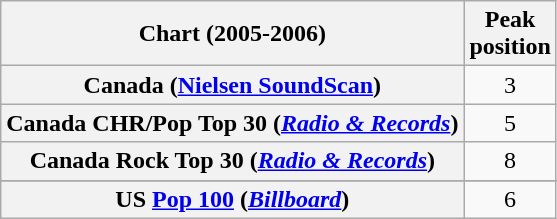<table class="wikitable sortable plainrowheaders" style="text-align:center">
<tr>
<th>Chart (2005-2006)</th>
<th>Peak<br>position</th>
</tr>
<tr>
<th scope="row">Canada (<a href='#'>Nielsen SoundScan</a>)</th>
<td>3</td>
</tr>
<tr>
<th scope="row">Canada CHR/Pop Top 30 (<em><a href='#'>Radio & Records</a></em>)</th>
<td>5</td>
</tr>
<tr>
<th scope="row">Canada Rock Top 30 (<em><a href='#'>Radio & Records</a></em>)</th>
<td>8</td>
</tr>
<tr>
</tr>
<tr>
</tr>
<tr>
</tr>
<tr>
</tr>
<tr>
</tr>
<tr>
</tr>
<tr>
</tr>
<tr>
</tr>
<tr>
</tr>
<tr>
<th scope="row">US <a href='#'>Pop 100</a> (<a href='#'><em>Billboard</em></a>)</th>
<td>6</td>
</tr>
</table>
